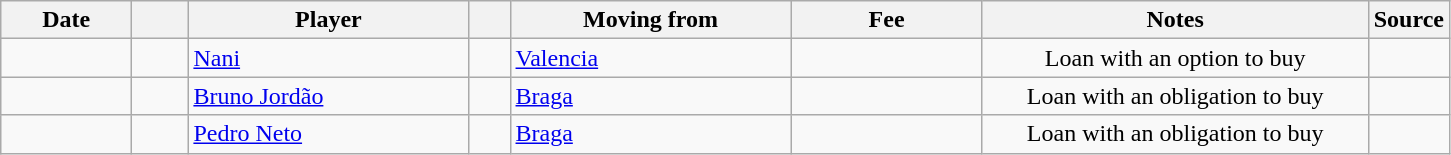<table class="wikitable sortable">
<tr>
<th style="width:80px;">Date</th>
<th style="width:30px;"></th>
<th style="width:180px;">Player</th>
<th style="width:20px;"></th>
<th style="width:180px;">Moving from</th>
<th style="width:120px;" class="unsortable">Fee</th>
<th style="width:250px;" class="unsortable">Notes</th>
<th style="width:20px;">Source</th>
</tr>
<tr>
<td></td>
<td align=center></td>
<td> <a href='#'>Nani</a></td>
<td align=center></td>
<td> <a href='#'>Valencia</a></td>
<td align=center></td>
<td align=center>Loan with an option to buy</td>
<td></td>
</tr>
<tr>
<td></td>
<td align=center></td>
<td> <a href='#'>Bruno Jordão</a></td>
<td align=center></td>
<td> <a href='#'>Braga</a></td>
<td align=center></td>
<td align=center>Loan with an obligation to buy</td>
<td></td>
</tr>
<tr>
<td></td>
<td align=center></td>
<td> <a href='#'>Pedro Neto</a></td>
<td align=center></td>
<td> <a href='#'>Braga</a></td>
<td align=center></td>
<td align=center>Loan with an obligation to buy</td>
<td></td>
</tr>
</table>
